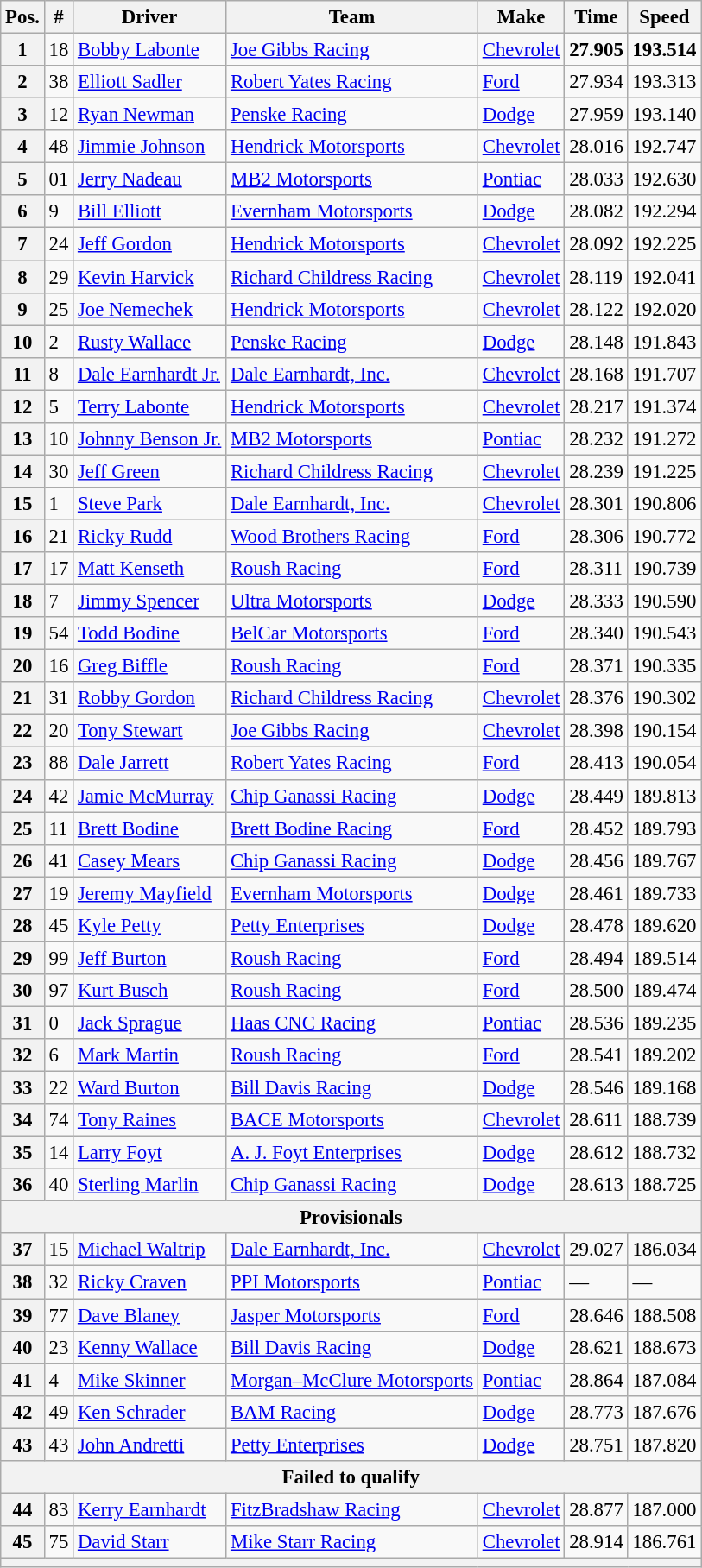<table class="wikitable" style="font-size:95%">
<tr>
<th>Pos.</th>
<th>#</th>
<th>Driver</th>
<th>Team</th>
<th>Make</th>
<th>Time</th>
<th>Speed</th>
</tr>
<tr>
<th>1</th>
<td>18</td>
<td><a href='#'>Bobby Labonte</a></td>
<td><a href='#'>Joe Gibbs Racing</a></td>
<td><a href='#'>Chevrolet</a></td>
<td><strong>27.905</strong></td>
<td><strong>193.514</strong></td>
</tr>
<tr>
<th>2</th>
<td>38</td>
<td><a href='#'>Elliott Sadler</a></td>
<td><a href='#'>Robert Yates Racing</a></td>
<td><a href='#'>Ford</a></td>
<td>27.934</td>
<td>193.313</td>
</tr>
<tr>
<th>3</th>
<td>12</td>
<td><a href='#'>Ryan Newman</a></td>
<td><a href='#'>Penske Racing</a></td>
<td><a href='#'>Dodge</a></td>
<td>27.959</td>
<td>193.140</td>
</tr>
<tr>
<th>4</th>
<td>48</td>
<td><a href='#'>Jimmie Johnson</a></td>
<td><a href='#'>Hendrick Motorsports</a></td>
<td><a href='#'>Chevrolet</a></td>
<td>28.016</td>
<td>192.747</td>
</tr>
<tr>
<th>5</th>
<td>01</td>
<td><a href='#'>Jerry Nadeau</a></td>
<td><a href='#'>MB2 Motorsports</a></td>
<td><a href='#'>Pontiac</a></td>
<td>28.033</td>
<td>192.630</td>
</tr>
<tr>
<th>6</th>
<td>9</td>
<td><a href='#'>Bill Elliott</a></td>
<td><a href='#'>Evernham Motorsports</a></td>
<td><a href='#'>Dodge</a></td>
<td>28.082</td>
<td>192.294</td>
</tr>
<tr>
<th>7</th>
<td>24</td>
<td><a href='#'>Jeff Gordon</a></td>
<td><a href='#'>Hendrick Motorsports</a></td>
<td><a href='#'>Chevrolet</a></td>
<td>28.092</td>
<td>192.225</td>
</tr>
<tr>
<th>8</th>
<td>29</td>
<td><a href='#'>Kevin Harvick</a></td>
<td><a href='#'>Richard Childress Racing</a></td>
<td><a href='#'>Chevrolet</a></td>
<td>28.119</td>
<td>192.041</td>
</tr>
<tr>
<th>9</th>
<td>25</td>
<td><a href='#'>Joe Nemechek</a></td>
<td><a href='#'>Hendrick Motorsports</a></td>
<td><a href='#'>Chevrolet</a></td>
<td>28.122</td>
<td>192.020</td>
</tr>
<tr>
<th>10</th>
<td>2</td>
<td><a href='#'>Rusty Wallace</a></td>
<td><a href='#'>Penske Racing</a></td>
<td><a href='#'>Dodge</a></td>
<td>28.148</td>
<td>191.843</td>
</tr>
<tr>
<th>11</th>
<td>8</td>
<td><a href='#'>Dale Earnhardt Jr.</a></td>
<td><a href='#'>Dale Earnhardt, Inc.</a></td>
<td><a href='#'>Chevrolet</a></td>
<td>28.168</td>
<td>191.707</td>
</tr>
<tr>
<th>12</th>
<td>5</td>
<td><a href='#'>Terry Labonte</a></td>
<td><a href='#'>Hendrick Motorsports</a></td>
<td><a href='#'>Chevrolet</a></td>
<td>28.217</td>
<td>191.374</td>
</tr>
<tr>
<th>13</th>
<td>10</td>
<td><a href='#'>Johnny Benson Jr.</a></td>
<td><a href='#'>MB2 Motorsports</a></td>
<td><a href='#'>Pontiac</a></td>
<td>28.232</td>
<td>191.272</td>
</tr>
<tr>
<th>14</th>
<td>30</td>
<td><a href='#'>Jeff Green</a></td>
<td><a href='#'>Richard Childress Racing</a></td>
<td><a href='#'>Chevrolet</a></td>
<td>28.239</td>
<td>191.225</td>
</tr>
<tr>
<th>15</th>
<td>1</td>
<td><a href='#'>Steve Park</a></td>
<td><a href='#'>Dale Earnhardt, Inc.</a></td>
<td><a href='#'>Chevrolet</a></td>
<td>28.301</td>
<td>190.806</td>
</tr>
<tr>
<th>16</th>
<td>21</td>
<td><a href='#'>Ricky Rudd</a></td>
<td><a href='#'>Wood Brothers Racing</a></td>
<td><a href='#'>Ford</a></td>
<td>28.306</td>
<td>190.772</td>
</tr>
<tr>
<th>17</th>
<td>17</td>
<td><a href='#'>Matt Kenseth</a></td>
<td><a href='#'>Roush Racing</a></td>
<td><a href='#'>Ford</a></td>
<td>28.311</td>
<td>190.739</td>
</tr>
<tr>
<th>18</th>
<td>7</td>
<td><a href='#'>Jimmy Spencer</a></td>
<td><a href='#'>Ultra Motorsports</a></td>
<td><a href='#'>Dodge</a></td>
<td>28.333</td>
<td>190.590</td>
</tr>
<tr>
<th>19</th>
<td>54</td>
<td><a href='#'>Todd Bodine</a></td>
<td><a href='#'>BelCar Motorsports</a></td>
<td><a href='#'>Ford</a></td>
<td>28.340</td>
<td>190.543</td>
</tr>
<tr>
<th>20</th>
<td>16</td>
<td><a href='#'>Greg Biffle</a></td>
<td><a href='#'>Roush Racing</a></td>
<td><a href='#'>Ford</a></td>
<td>28.371</td>
<td>190.335</td>
</tr>
<tr>
<th>21</th>
<td>31</td>
<td><a href='#'>Robby Gordon</a></td>
<td><a href='#'>Richard Childress Racing</a></td>
<td><a href='#'>Chevrolet</a></td>
<td>28.376</td>
<td>190.302</td>
</tr>
<tr>
<th>22</th>
<td>20</td>
<td><a href='#'>Tony Stewart</a></td>
<td><a href='#'>Joe Gibbs Racing</a></td>
<td><a href='#'>Chevrolet</a></td>
<td>28.398</td>
<td>190.154</td>
</tr>
<tr>
<th>23</th>
<td>88</td>
<td><a href='#'>Dale Jarrett</a></td>
<td><a href='#'>Robert Yates Racing</a></td>
<td><a href='#'>Ford</a></td>
<td>28.413</td>
<td>190.054</td>
</tr>
<tr>
<th>24</th>
<td>42</td>
<td><a href='#'>Jamie McMurray</a></td>
<td><a href='#'>Chip Ganassi Racing</a></td>
<td><a href='#'>Dodge</a></td>
<td>28.449</td>
<td>189.813</td>
</tr>
<tr>
<th>25</th>
<td>11</td>
<td><a href='#'>Brett Bodine</a></td>
<td><a href='#'>Brett Bodine Racing</a></td>
<td><a href='#'>Ford</a></td>
<td>28.452</td>
<td>189.793</td>
</tr>
<tr>
<th>26</th>
<td>41</td>
<td><a href='#'>Casey Mears</a></td>
<td><a href='#'>Chip Ganassi Racing</a></td>
<td><a href='#'>Dodge</a></td>
<td>28.456</td>
<td>189.767</td>
</tr>
<tr>
<th>27</th>
<td>19</td>
<td><a href='#'>Jeremy Mayfield</a></td>
<td><a href='#'>Evernham Motorsports</a></td>
<td><a href='#'>Dodge</a></td>
<td>28.461</td>
<td>189.733</td>
</tr>
<tr>
<th>28</th>
<td>45</td>
<td><a href='#'>Kyle Petty</a></td>
<td><a href='#'>Petty Enterprises</a></td>
<td><a href='#'>Dodge</a></td>
<td>28.478</td>
<td>189.620</td>
</tr>
<tr>
<th>29</th>
<td>99</td>
<td><a href='#'>Jeff Burton</a></td>
<td><a href='#'>Roush Racing</a></td>
<td><a href='#'>Ford</a></td>
<td>28.494</td>
<td>189.514</td>
</tr>
<tr>
<th>30</th>
<td>97</td>
<td><a href='#'>Kurt Busch</a></td>
<td><a href='#'>Roush Racing</a></td>
<td><a href='#'>Ford</a></td>
<td>28.500</td>
<td>189.474</td>
</tr>
<tr>
<th>31</th>
<td>0</td>
<td><a href='#'>Jack Sprague</a></td>
<td><a href='#'>Haas CNC Racing</a></td>
<td><a href='#'>Pontiac</a></td>
<td>28.536</td>
<td>189.235</td>
</tr>
<tr>
<th>32</th>
<td>6</td>
<td><a href='#'>Mark Martin</a></td>
<td><a href='#'>Roush Racing</a></td>
<td><a href='#'>Ford</a></td>
<td>28.541</td>
<td>189.202</td>
</tr>
<tr>
<th>33</th>
<td>22</td>
<td><a href='#'>Ward Burton</a></td>
<td><a href='#'>Bill Davis Racing</a></td>
<td><a href='#'>Dodge</a></td>
<td>28.546</td>
<td>189.168</td>
</tr>
<tr>
<th>34</th>
<td>74</td>
<td><a href='#'>Tony Raines</a></td>
<td><a href='#'>BACE Motorsports</a></td>
<td><a href='#'>Chevrolet</a></td>
<td>28.611</td>
<td>188.739</td>
</tr>
<tr>
<th>35</th>
<td>14</td>
<td><a href='#'>Larry Foyt</a></td>
<td><a href='#'>A. J. Foyt Enterprises</a></td>
<td><a href='#'>Dodge</a></td>
<td>28.612</td>
<td>188.732</td>
</tr>
<tr>
<th>36</th>
<td>40</td>
<td><a href='#'>Sterling Marlin</a></td>
<td><a href='#'>Chip Ganassi Racing</a></td>
<td><a href='#'>Dodge</a></td>
<td>28.613</td>
<td>188.725</td>
</tr>
<tr>
<th colspan="7">Provisionals</th>
</tr>
<tr>
<th>37</th>
<td>15</td>
<td><a href='#'>Michael Waltrip</a></td>
<td><a href='#'>Dale Earnhardt, Inc.</a></td>
<td><a href='#'>Chevrolet</a></td>
<td>29.027</td>
<td>186.034</td>
</tr>
<tr>
<th>38</th>
<td>32</td>
<td><a href='#'>Ricky Craven</a></td>
<td><a href='#'>PPI Motorsports</a></td>
<td><a href='#'>Pontiac</a></td>
<td>—</td>
<td>—</td>
</tr>
<tr>
<th>39</th>
<td>77</td>
<td><a href='#'>Dave Blaney</a></td>
<td><a href='#'>Jasper Motorsports</a></td>
<td><a href='#'>Ford</a></td>
<td>28.646</td>
<td>188.508</td>
</tr>
<tr>
<th>40</th>
<td>23</td>
<td><a href='#'>Kenny Wallace</a></td>
<td><a href='#'>Bill Davis Racing</a></td>
<td><a href='#'>Dodge</a></td>
<td>28.621</td>
<td>188.673</td>
</tr>
<tr>
<th>41</th>
<td>4</td>
<td><a href='#'>Mike Skinner</a></td>
<td><a href='#'>Morgan–McClure Motorsports</a></td>
<td><a href='#'>Pontiac</a></td>
<td>28.864</td>
<td>187.084</td>
</tr>
<tr>
<th>42</th>
<td>49</td>
<td><a href='#'>Ken Schrader</a></td>
<td><a href='#'>BAM Racing</a></td>
<td><a href='#'>Dodge</a></td>
<td>28.773</td>
<td>187.676</td>
</tr>
<tr>
<th>43</th>
<td>43</td>
<td><a href='#'>John Andretti</a></td>
<td><a href='#'>Petty Enterprises</a></td>
<td><a href='#'>Dodge</a></td>
<td>28.751</td>
<td>187.820</td>
</tr>
<tr>
<th colspan="7">Failed to qualify</th>
</tr>
<tr>
<th>44</th>
<td>83</td>
<td><a href='#'>Kerry Earnhardt</a></td>
<td><a href='#'>FitzBradshaw Racing</a></td>
<td><a href='#'>Chevrolet</a></td>
<td>28.877</td>
<td>187.000</td>
</tr>
<tr>
<th>45</th>
<td>75</td>
<td><a href='#'>David Starr</a></td>
<td><a href='#'>Mike Starr Racing</a></td>
<td><a href='#'>Chevrolet</a></td>
<td>28.914</td>
<td>186.761</td>
</tr>
<tr>
<th colspan="7"></th>
</tr>
</table>
